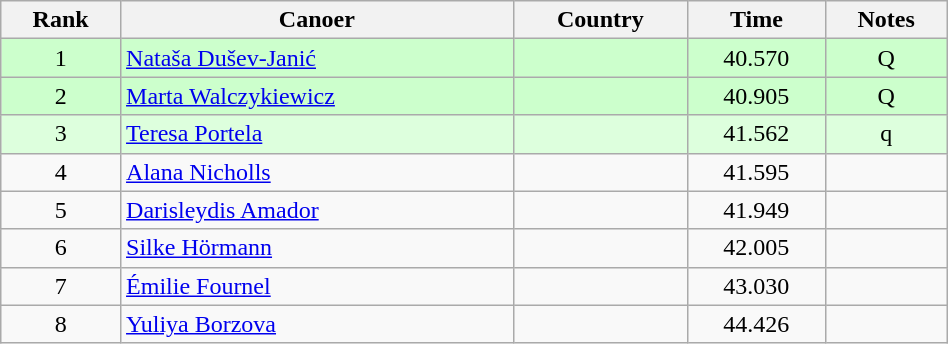<table class="wikitable" width=50% style="text-align:center;">
<tr>
<th>Rank</th>
<th>Canoer</th>
<th>Country</th>
<th>Time</th>
<th>Notes</th>
</tr>
<tr bgcolor=ccffcc>
<td>1</td>
<td align="left"><a href='#'>Nataša Dušev-Janić</a></td>
<td align="left"></td>
<td>40.570</td>
<td>Q</td>
</tr>
<tr bgcolor=ccffcc>
<td>2</td>
<td align="left"><a href='#'>Marta Walczykiewicz</a></td>
<td align="left"></td>
<td>40.905</td>
<td>Q</td>
</tr>
<tr bgcolor=ddffdd>
<td>3</td>
<td align="left"><a href='#'>Teresa Portela</a></td>
<td align="left"></td>
<td>41.562</td>
<td>q</td>
</tr>
<tr>
<td>4</td>
<td align="left"><a href='#'>Alana Nicholls</a></td>
<td align="left"></td>
<td>41.595</td>
<td></td>
</tr>
<tr>
<td>5</td>
<td align="left"><a href='#'>Darisleydis Amador</a></td>
<td align="left"></td>
<td>41.949</td>
<td></td>
</tr>
<tr>
<td>6</td>
<td align="left"><a href='#'>Silke Hörmann</a></td>
<td align="left"></td>
<td>42.005</td>
<td></td>
</tr>
<tr>
<td>7</td>
<td align="left"><a href='#'>Émilie Fournel</a></td>
<td align="left"></td>
<td>43.030</td>
<td></td>
</tr>
<tr>
<td>8</td>
<td align="left"><a href='#'>Yuliya Borzova</a></td>
<td align="left"></td>
<td>44.426</td>
<td></td>
</tr>
</table>
